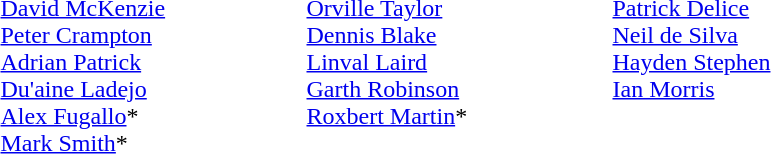<table>
<tr>
<td width=200 valign=top><em></em><br><a href='#'>David McKenzie</a><br><a href='#'>Peter Crampton</a><br><a href='#'>Adrian Patrick</a><br><a href='#'>Du'aine Ladejo</a><br><a href='#'>Alex Fugallo</a>*<br><a href='#'>Mark Smith</a>*</td>
<td width=200 valign=top><em></em><br><a href='#'>Orville Taylor</a><br><a href='#'>Dennis Blake</a><br><a href='#'>Linval Laird</a><br><a href='#'>Garth Robinson</a><br><a href='#'>Roxbert Martin</a>*</td>
<td width=200 valign=top><em></em><br><a href='#'>Patrick Delice</a><br><a href='#'>Neil de Silva</a><br><a href='#'>Hayden Stephen</a><br><a href='#'>Ian Morris</a></td>
</tr>
</table>
